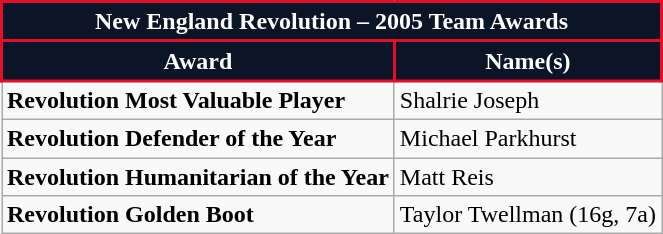<table class="wikitable">
<tr>
<th colspan="2" style="background:#0c1527; color:#fff; border:2px solid #e20e2a; text-align: center; font-weight:bold;">New England Revolution – 2005 Team Awards</th>
</tr>
<tr>
<th style="background:#0c1527; color:#fff; border:2px solid #e20e2a;" scope="col">Award</th>
<th style="background:#0c1527; color:#fff; border:2px solid #e20e2a;" scope="col">Name(s)</th>
</tr>
<tr>
<td><strong>Revolution Most Valuable Player</strong></td>
<td>Shalrie Joseph</td>
</tr>
<tr>
<td><strong>Revolution Defender of the Year</strong></td>
<td>Michael Parkhurst</td>
</tr>
<tr>
<td><strong>Revolution Humanitarian of the Year</strong></td>
<td>Matt Reis</td>
</tr>
<tr>
<td><strong>Revolution Golden Boot</strong></td>
<td>Taylor Twellman (16g, 7a)</td>
</tr>
</table>
